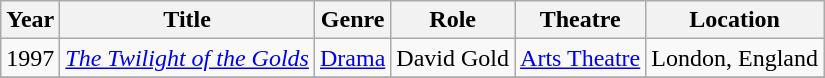<table class="wikitable sortable">
<tr>
<th>Year</th>
<th>Title</th>
<th>Genre</th>
<th>Role</th>
<th>Theatre</th>
<th>Location</th>
</tr>
<tr>
<td>1997</td>
<td><em><a href='#'>The Twilight of the Golds</a></em></td>
<td><a href='#'>Drama</a></td>
<td>David Gold</td>
<td><a href='#'>Arts Theatre</a></td>
<td>London, England</td>
</tr>
<tr>
</tr>
</table>
